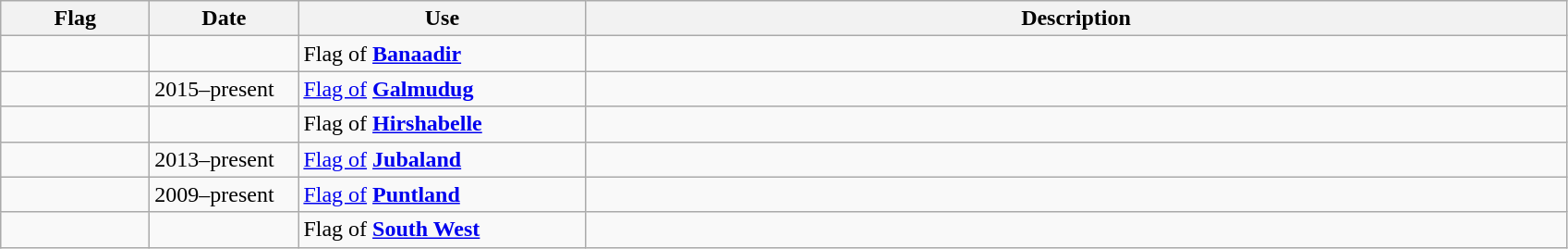<table class="wikitable">
<tr>
<th style="width:100px;">Flag</th>
<th style="width:100px;">Date</th>
<th style="width:200px;">Use</th>
<th style="width:700px;">Description</th>
</tr>
<tr>
<td></td>
<td></td>
<td>Flag of <strong><a href='#'>Banaadir</a></strong></td>
<td></td>
</tr>
<tr>
<td></td>
<td>2015–present</td>
<td><a href='#'>Flag of</a> <strong><a href='#'>Galmudug</a></strong></td>
<td></td>
</tr>
<tr>
<td></td>
<td></td>
<td>Flag of <strong><a href='#'>Hirshabelle</a></strong></td>
<td></td>
</tr>
<tr>
<td></td>
<td>2013–present</td>
<td><a href='#'>Flag of</a> <strong><a href='#'>Jubaland</a></strong></td>
<td></td>
</tr>
<tr>
<td></td>
<td>2009–present</td>
<td><a href='#'>Flag of</a> <strong><a href='#'>Puntland</a></strong></td>
<td></td>
</tr>
<tr>
<td></td>
<td></td>
<td>Flag of <strong><a href='#'>South West</a></strong></td>
<td></td>
</tr>
</table>
